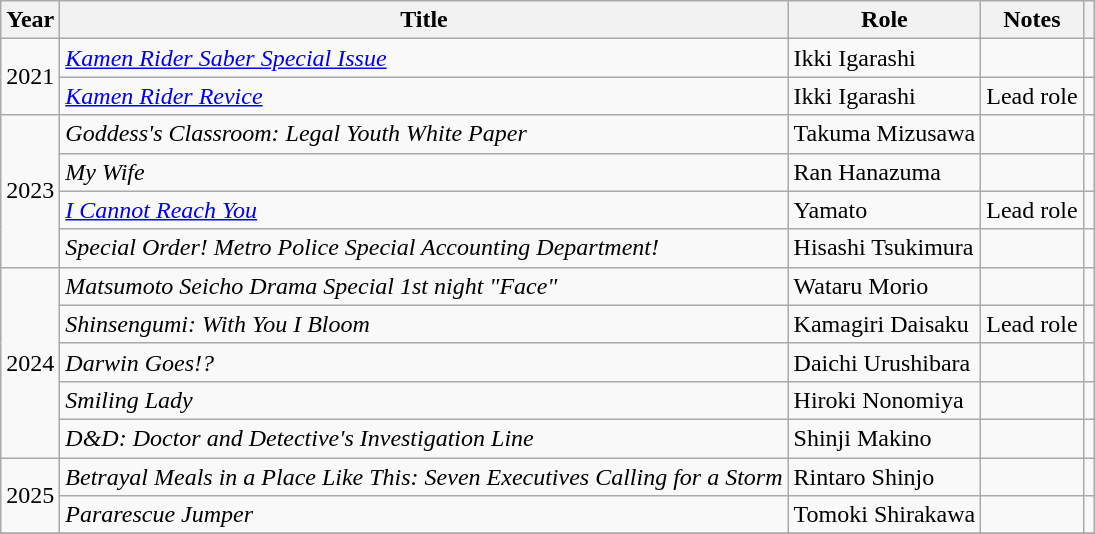<table class="wikitable sortable">
<tr>
<th>Year</th>
<th>Title</th>
<th>Role</th>
<th class="unsortable">Notes</th>
<th class="unsortable"></th>
</tr>
<tr>
<td rowspan="2">2021<br></td>
<td><em><a href='#'>Kamen Rider Saber Special Issue</a></em></td>
<td>Ikki Igarashi</td>
<td></td>
<td></td>
</tr>
<tr>
<td><em><a href='#'>Kamen Rider Revice</a></em></td>
<td>Ikki Igarashi</td>
<td>Lead role</td>
<td></td>
</tr>
<tr>
<td rowspan="4">2023</td>
<td><em>Goddess's Classroom: Legal Youth White Paper</em></td>
<td>Takuma Mizusawa</td>
<td></td>
<td></td>
</tr>
<tr>
<td><em>My Wife</em></td>
<td>Ran Hanazuma</td>
<td></td>
<td></td>
</tr>
<tr>
<td><em><a href='#'>I Cannot Reach You</a></em></td>
<td>Yamato</td>
<td>Lead role</td>
<td></td>
</tr>
<tr>
<td><em>Special Order! Metro Police Special Accounting Department!</em></td>
<td>Hisashi Tsukimura</td>
<td></td>
<td></td>
</tr>
<tr>
<td rowspan="5">2024</td>
<td><em>Matsumoto Seicho Drama Special 1st night "Face"</em></td>
<td>Wataru Morio</td>
<td></td>
<td></td>
</tr>
<tr>
<td><em>Shinsengumi: With You I Bloom</em></td>
<td>Kamagiri Daisaku</td>
<td>Lead role</td>
<td></td>
</tr>
<tr>
<td><em>Darwin Goes!?</em></td>
<td>Daichi Urushibara</td>
<td></td>
<td></td>
</tr>
<tr>
<td><em>Smiling Lady</em></td>
<td>Hiroki Nonomiya</td>
<td></td>
<td></td>
</tr>
<tr>
<td><em>D&D: Doctor and Detective's Investigation Line</em></td>
<td>Shinji Makino</td>
<td></td>
<td></td>
</tr>
<tr>
<td rowspan="2">2025</td>
<td><em>Betrayal Meals in a Place Like This: Seven Executives Calling for a Storm</em></td>
<td>Rintaro Shinjo</td>
<td></td>
<td></td>
</tr>
<tr>
<td><em>Pararescue Jumper</em></td>
<td>Tomoki Shirakawa</td>
<td></td>
<td></td>
</tr>
<tr>
</tr>
</table>
